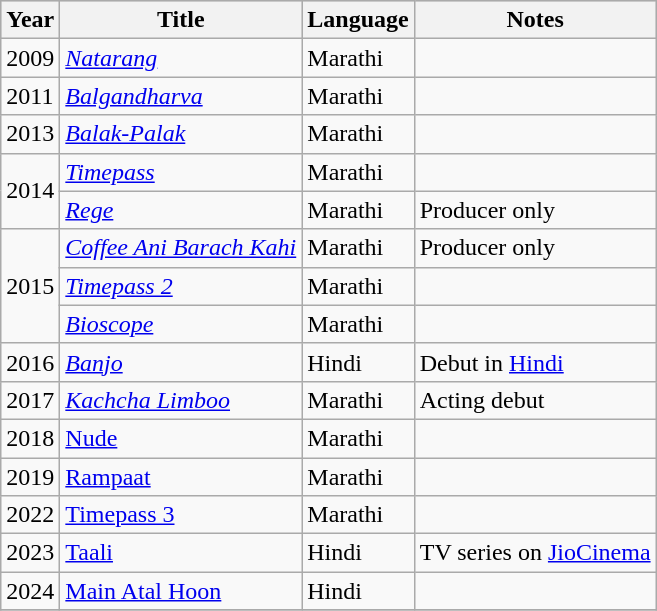<table class="wikitable">
<tr style="background:#ccc; text-align:center;">
<th>Year</th>
<th>Title</th>
<th>Language</th>
<th>Notes</th>
</tr>
<tr>
<td>2009</td>
<td><em><a href='#'>Natarang</a></em></td>
<td>Marathi</td>
<td></td>
</tr>
<tr>
<td>2011</td>
<td><em><a href='#'>Balgandharva</a></em></td>
<td>Marathi</td>
<td></td>
</tr>
<tr>
<td>2013</td>
<td><em><a href='#'>Balak-Palak</a></em></td>
<td>Marathi</td>
<td></td>
</tr>
<tr>
<td rowspan="2">2014</td>
<td><em><a href='#'>Timepass</a></em></td>
<td>Marathi</td>
<td></td>
</tr>
<tr>
<td><em><a href='#'>Rege</a></em></td>
<td>Marathi</td>
<td>Producer only</td>
</tr>
<tr>
<td rowspan="3">2015</td>
<td><em><a href='#'>Coffee Ani Barach Kahi</a></em></td>
<td>Marathi</td>
<td>Producer only</td>
</tr>
<tr>
<td><em><a href='#'>Timepass 2</a></em></td>
<td>Marathi</td>
<td></td>
</tr>
<tr>
<td><em><a href='#'>Bioscope</a></em></td>
<td>Marathi</td>
<td></td>
</tr>
<tr>
<td>2016</td>
<td><em><a href='#'>Banjo</a></em></td>
<td>Hindi</td>
<td>Debut in <a href='#'>Hindi</a></td>
</tr>
<tr>
<td>2017</td>
<td><em><a href='#'>Kachcha Limboo</a></td>
<td>Marathi</td>
<td>Acting debut</td>
</tr>
<tr>
<td>2018</td>
<td></em><a href='#'>Nude</a><em></td>
<td>Marathi</td>
<td></td>
</tr>
<tr>
<td>2019</td>
<td></em><a href='#'>Rampaat</a><em></td>
<td>Marathi</td>
<td></td>
</tr>
<tr>
<td>2022</td>
<td></em><a href='#'>Timepass 3</a><em></td>
<td>Marathi</td>
<td></td>
</tr>
<tr>
<td>2023</td>
<td></em><a href='#'>Taali</a><em></td>
<td>Hindi</td>
<td>TV series on <a href='#'>JioCinema</a></td>
</tr>
<tr>
<td>2024</td>
<td></em><a href='#'>Main Atal Hoon</a><em></td>
<td>Hindi</td>
<td></td>
</tr>
<tr>
</tr>
</table>
